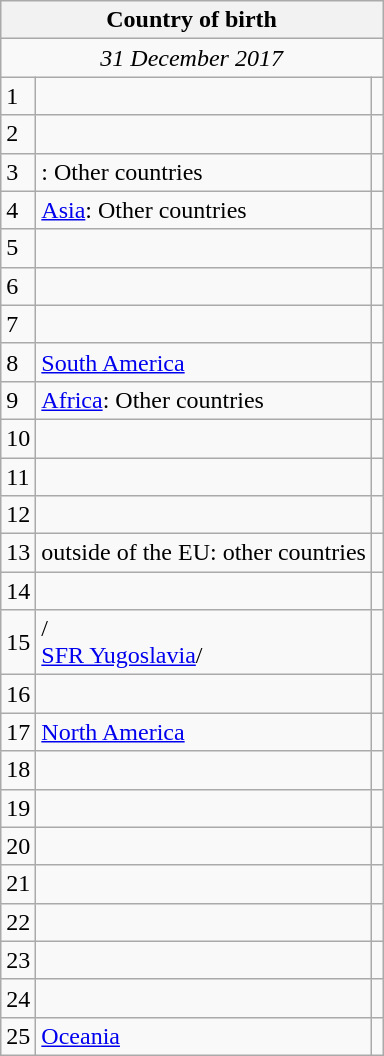<table class="wikitable collapsible collapsed">
<tr>
<th colspan=3>Country of birth</th>
</tr>
<tr>
<td colspan=3 style="text-align:center;"><em>31 December 2017</em></td>
</tr>
<tr>
<td>1</td>
<td></td>
<td align=right></td>
</tr>
<tr>
<td>2</td>
<td></td>
<td align=right></td>
</tr>
<tr>
<td>3</td>
<td>: Other countries</td>
<td align=right></td>
</tr>
<tr>
<td>4</td>
<td><a href='#'>Asia</a>: Other countries</td>
<td align=right></td>
</tr>
<tr>
<td>5</td>
<td></td>
<td align=right></td>
</tr>
<tr>
<td>6</td>
<td></td>
<td align=right></td>
</tr>
<tr>
<td>7</td>
<td></td>
<td align=right></td>
</tr>
<tr>
<td>8</td>
<td><a href='#'>South America</a></td>
<td align=right></td>
</tr>
<tr>
<td>9</td>
<td><a href='#'>Africa</a>: Other countries</td>
<td align=right></td>
</tr>
<tr>
<td>10</td>
<td></td>
<td align=right></td>
</tr>
<tr>
<td>11</td>
<td></td>
<td align=right></td>
</tr>
<tr>
<td>12</td>
<td></td>
<td align=right></td>
</tr>
<tr>
<td>13</td>
<td> outside of the EU: other countries</td>
<td align=right></td>
</tr>
<tr>
<td>14</td>
<td></td>
<td align=right></td>
</tr>
<tr>
<td>15</td>
<td>/<br><a href='#'>SFR Yugoslavia</a>/</td>
<td align=right></td>
</tr>
<tr>
<td>16</td>
<td></td>
<td align=right></td>
</tr>
<tr>
<td>17</td>
<td><a href='#'>North America</a></td>
<td align=right></td>
</tr>
<tr>
<td>18</td>
<td></td>
<td align=right></td>
</tr>
<tr>
<td>19</td>
<td></td>
<td align=right></td>
</tr>
<tr>
<td>20</td>
<td></td>
<td align=right></td>
</tr>
<tr>
<td>21</td>
<td></td>
<td align=right></td>
</tr>
<tr>
<td>22</td>
<td></td>
<td align=right></td>
</tr>
<tr>
<td>23</td>
<td></td>
<td align=right></td>
</tr>
<tr>
<td>24</td>
<td></td>
<td align=right></td>
</tr>
<tr>
<td>25</td>
<td><a href='#'>Oceania</a></td>
<td align=right></td>
</tr>
</table>
